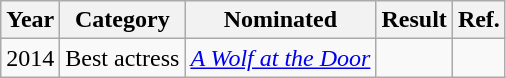<table class="wikitable">
<tr>
<th>Year</th>
<th>Category</th>
<th>Nominated</th>
<th>Result</th>
<th>Ref.</th>
</tr>
<tr>
<td>2014</td>
<td>Best actress</td>
<td><em><a href='#'>A Wolf at the Door</a></em></td>
<td></td>
<td></td>
</tr>
</table>
